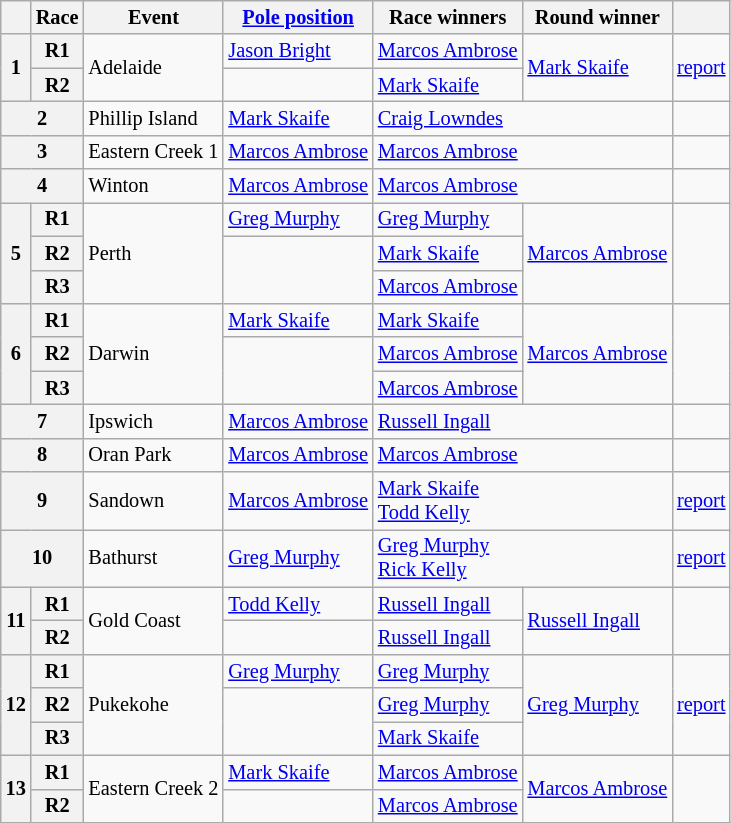<table class="wikitable" style=font-size:85%;>
<tr>
<th></th>
<th>Race</th>
<th>Event</th>
<th><a href='#'>Pole position</a></th>
<th>Race winners</th>
<th>Round winner</th>
<th></th>
</tr>
<tr>
<th rowspan=2>1</th>
<th>R1</th>
<td rowspan=2>Adelaide</td>
<td> <a href='#'>Jason Bright</a></td>
<td nowrap> <a href='#'>Marcos Ambrose</a></td>
<td rowspan=2> <a href='#'>Mark Skaife</a><br></td>
<td rowspan=2><a href='#'>report</a></td>
</tr>
<tr>
<th>R2</th>
<td></td>
<td> <a href='#'>Mark Skaife</a></td>
</tr>
<tr>
<th colspan=2>2</th>
<td>Phillip Island</td>
<td> <a href='#'>Mark Skaife</a></td>
<td colspan=2> <a href='#'>Craig Lowndes</a><br></td>
<td></td>
</tr>
<tr>
<th colspan=2>3</th>
<td>Eastern Creek 1</td>
<td> <a href='#'>Marcos Ambrose</a></td>
<td colspan=2> <a href='#'>Marcos Ambrose</a><br></td>
<td></td>
</tr>
<tr>
<th colspan=2>4</th>
<td>Winton</td>
<td> <a href='#'>Marcos Ambrose</a></td>
<td colspan=2> <a href='#'>Marcos Ambrose</a><br></td>
<td></td>
</tr>
<tr>
<th rowspan=3>5</th>
<th>R1</th>
<td rowspan=3>Perth</td>
<td> <a href='#'>Greg Murphy</a></td>
<td> <a href='#'>Greg Murphy</a></td>
<td rowspan=3> <a href='#'>Marcos Ambrose</a><br></td>
<td rowspan=3></td>
</tr>
<tr>
<th>R2</th>
<td rowspan=2></td>
<td> <a href='#'>Mark Skaife</a></td>
</tr>
<tr>
<th>R3</th>
<td> <a href='#'>Marcos Ambrose</a></td>
</tr>
<tr>
<th rowspan=3>6</th>
<th>R1</th>
<td rowspan=3>Darwin</td>
<td> <a href='#'>Mark Skaife</a></td>
<td> <a href='#'>Mark Skaife</a></td>
<td rowspan=3> <a href='#'>Marcos Ambrose</a><br></td>
<td rowspan=3></td>
</tr>
<tr>
<th>R2</th>
<td rowspan=2></td>
<td> <a href='#'>Marcos Ambrose</a></td>
</tr>
<tr>
<th>R3</th>
<td> <a href='#'>Marcos Ambrose</a></td>
</tr>
<tr>
<th colspan=2>7</th>
<td>Ipswich</td>
<td> <a href='#'>Marcos Ambrose</a></td>
<td colspan=2> <a href='#'>Russell Ingall</a><br></td>
<td></td>
</tr>
<tr>
<th colspan=2>8</th>
<td>Oran Park</td>
<td> <a href='#'>Marcos Ambrose</a></td>
<td colspan=2> <a href='#'>Marcos Ambrose</a><br></td>
<td></td>
</tr>
<tr>
<th colspan=2>9</th>
<td>Sandown</td>
<td> <a href='#'>Marcos Ambrose</a></td>
<td colspan=2> <a href='#'>Mark Skaife</a><br> <a href='#'>Todd Kelly</a><br></td>
<td><a href='#'>report</a></td>
</tr>
<tr>
<th colspan=2>10</th>
<td>Bathurst</td>
<td> <a href='#'>Greg Murphy</a></td>
<td colspan=2> <a href='#'>Greg Murphy</a><br> <a href='#'>Rick Kelly</a><br></td>
<td><a href='#'>report</a></td>
</tr>
<tr>
<th rowspan=2>11</th>
<th>R1</th>
<td rowspan=2>Gold Coast</td>
<td> <a href='#'>Todd Kelly</a></td>
<td nowrap> <a href='#'>Russell Ingall</a></td>
<td rowspan=2> <a href='#'>Russell Ingall</a><br></td>
<td rowspan=2></td>
</tr>
<tr>
<th>R2</th>
<td></td>
<td> <a href='#'>Russell Ingall</a></td>
</tr>
<tr>
<th rowspan=3>12</th>
<th>R1</th>
<td rowspan=3>Pukekohe</td>
<td> <a href='#'>Greg Murphy</a></td>
<td> <a href='#'>Greg Murphy</a></td>
<td rowspan=3> <a href='#'>Greg Murphy</a><br></td>
<td rowspan=3><a href='#'>report</a></td>
</tr>
<tr>
<th>R2</th>
<td rowspan=2></td>
<td> <a href='#'>Greg Murphy</a></td>
</tr>
<tr>
<th>R3</th>
<td> <a href='#'>Mark Skaife</a></td>
</tr>
<tr>
<th rowspan=2>13</th>
<th>R1</th>
<td rowspan=2 nowrap>Eastern Creek 2</td>
<td> <a href='#'>Mark Skaife</a></td>
<td> <a href='#'>Marcos Ambrose</a></td>
<td rowspan=2> <a href='#'>Marcos Ambrose</a><br></td>
<td rowspan=2></td>
</tr>
<tr>
<th>R2</th>
<td></td>
<td> <a href='#'>Marcos Ambrose</a></td>
</tr>
</table>
